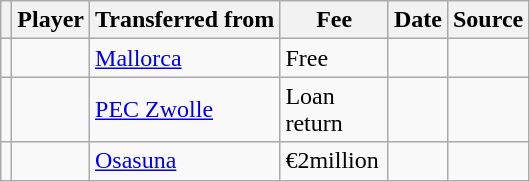<table class="wikitable plainrowheaders sortable">
<tr>
<th></th>
<th scope="col">Player</th>
<th>Transferred from</th>
<th style="width: 65px;">Fee</th>
<th scope="col">Date</th>
<th scope="col">Source</th>
</tr>
<tr>
<td align="center"></td>
<td></td>
<td> <a href='#'>Mallorca</a></td>
<td>Free</td>
<td></td>
<td></td>
</tr>
<tr>
<td align="center"></td>
<td></td>
<td> <a href='#'>PEC Zwolle</a></td>
<td>Loan return</td>
<td></td>
<td></td>
</tr>
<tr>
<td align="center"></td>
<td></td>
<td> <a href='#'>Osasuna</a></td>
<td>€2million</td>
<td></td>
<td></td>
</tr>
</table>
